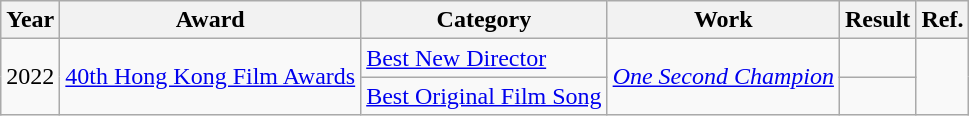<table class="wikitable plainrowheaders">
<tr>
<th>Year</th>
<th>Award</th>
<th>Category</th>
<th>Work</th>
<th>Result</th>
<th>Ref.</th>
</tr>
<tr>
<td rowspan="2">2022</td>
<td rowspan="2"><a href='#'>40th Hong Kong Film Awards</a></td>
<td><a href='#'>Best New Director</a></td>
<td rowspan="2"><em><a href='#'>One Second Champion</a></em></td>
<td></td>
<td rowspan="2"></td>
</tr>
<tr>
<td><a href='#'>Best Original Film Song</a></td>
<td></td>
</tr>
</table>
